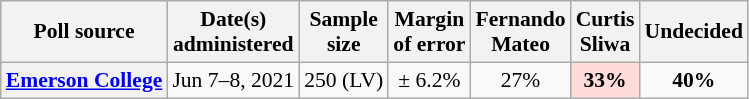<table class="wikitable plainrowheaders" style="text-align:center; font-size:90%;">
<tr>
<th scope="col">Poll source</th>
<th scope="col">Date(s)<br>administered</th>
<th scope="col">Sample<br>size</th>
<th scope="col">Margin<br>of error</th>
<th scope="col">Fernando<br>Mateo</th>
<th scope="col">Curtis<br>Sliwa</th>
<th scope="col">Undecided</th>
</tr>
<tr>
<th scope="row"><a href='#'>Emerson College</a></th>
<td>Jun 7–8, 2021</td>
<td>250 (LV)</td>
<td>± 6.2%</td>
<td>27%</td>
<td style="background:#ffdbda"><strong>33%</strong></td>
<td><strong>40%</strong></td>
</tr>
</table>
